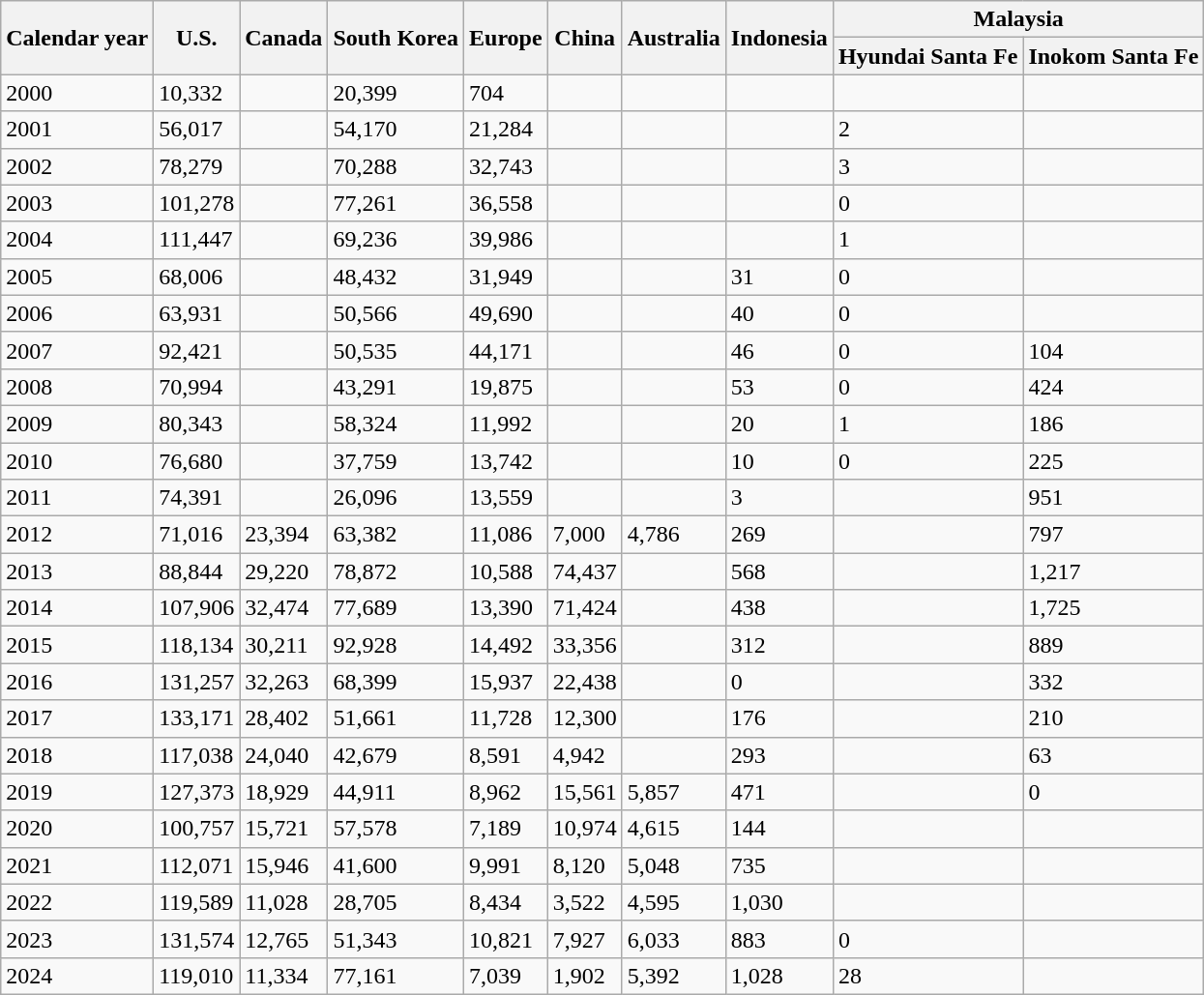<table class="wikitable">
<tr>
<th rowspan="2">Calendar year</th>
<th rowspan="2">U.S.</th>
<th rowspan="2">Canada</th>
<th rowspan="2">South Korea</th>
<th rowspan="2">Europe</th>
<th rowspan="2">China</th>
<th rowspan="2">Australia</th>
<th rowspan="2">Indonesia</th>
<th colspan="2">Malaysia</th>
</tr>
<tr>
<th>Hyundai Santa Fe</th>
<th>Inokom Santa Fe</th>
</tr>
<tr>
<td>2000</td>
<td>10,332</td>
<td></td>
<td>20,399</td>
<td>704</td>
<td></td>
<td></td>
<td></td>
<td></td>
<td></td>
</tr>
<tr>
<td>2001</td>
<td>56,017</td>
<td></td>
<td>54,170</td>
<td>21,284</td>
<td></td>
<td></td>
<td></td>
<td>2</td>
<td></td>
</tr>
<tr>
<td>2002</td>
<td>78,279</td>
<td></td>
<td>70,288</td>
<td>32,743</td>
<td></td>
<td></td>
<td></td>
<td>3</td>
<td></td>
</tr>
<tr>
<td>2003</td>
<td>101,278</td>
<td></td>
<td>77,261</td>
<td>36,558</td>
<td></td>
<td></td>
<td></td>
<td>0</td>
<td></td>
</tr>
<tr>
<td>2004</td>
<td>111,447</td>
<td></td>
<td>69,236</td>
<td>39,986</td>
<td></td>
<td></td>
<td></td>
<td>1</td>
<td></td>
</tr>
<tr>
<td>2005</td>
<td>68,006</td>
<td></td>
<td>48,432</td>
<td>31,949</td>
<td></td>
<td></td>
<td>31</td>
<td>0</td>
<td></td>
</tr>
<tr>
<td>2006</td>
<td>63,931</td>
<td></td>
<td>50,566</td>
<td>49,690</td>
<td></td>
<td></td>
<td>40</td>
<td>0</td>
<td></td>
</tr>
<tr>
<td>2007</td>
<td>92,421</td>
<td></td>
<td>50,535</td>
<td>44,171</td>
<td></td>
<td></td>
<td>46</td>
<td>0</td>
<td>104</td>
</tr>
<tr>
<td>2008</td>
<td>70,994</td>
<td></td>
<td>43,291</td>
<td>19,875</td>
<td></td>
<td></td>
<td>53</td>
<td>0</td>
<td>424</td>
</tr>
<tr>
<td>2009</td>
<td>80,343</td>
<td></td>
<td>58,324</td>
<td>11,992</td>
<td></td>
<td></td>
<td>20</td>
<td>1</td>
<td>186</td>
</tr>
<tr>
<td>2010</td>
<td>76,680</td>
<td></td>
<td>37,759</td>
<td>13,742</td>
<td></td>
<td></td>
<td>10</td>
<td>0</td>
<td>225</td>
</tr>
<tr>
<td>2011</td>
<td>74,391</td>
<td></td>
<td>26,096</td>
<td>13,559</td>
<td></td>
<td></td>
<td>3</td>
<td></td>
<td>951</td>
</tr>
<tr>
<td>2012</td>
<td>71,016</td>
<td>23,394</td>
<td>63,382</td>
<td>11,086</td>
<td>7,000</td>
<td>4,786</td>
<td>269</td>
<td></td>
<td>797</td>
</tr>
<tr>
<td>2013</td>
<td>88,844</td>
<td>29,220</td>
<td>78,872</td>
<td>10,588</td>
<td>74,437</td>
<td></td>
<td>568</td>
<td></td>
<td>1,217</td>
</tr>
<tr>
<td>2014</td>
<td>107,906</td>
<td>32,474</td>
<td>77,689</td>
<td>13,390</td>
<td>71,424</td>
<td></td>
<td>438</td>
<td></td>
<td>1,725</td>
</tr>
<tr>
<td>2015</td>
<td>118,134</td>
<td>30,211</td>
<td>92,928</td>
<td>14,492</td>
<td>33,356</td>
<td></td>
<td>312</td>
<td></td>
<td>889</td>
</tr>
<tr>
<td>2016</td>
<td>131,257</td>
<td>32,263</td>
<td>68,399</td>
<td>15,937</td>
<td>22,438</td>
<td></td>
<td>0</td>
<td></td>
<td>332</td>
</tr>
<tr>
<td>2017</td>
<td>133,171</td>
<td>28,402</td>
<td>51,661</td>
<td>11,728</td>
<td>12,300</td>
<td></td>
<td>176</td>
<td></td>
<td>210</td>
</tr>
<tr>
<td>2018</td>
<td>117,038</td>
<td>24,040</td>
<td>42,679</td>
<td>8,591</td>
<td>4,942</td>
<td></td>
<td>293</td>
<td></td>
<td>63</td>
</tr>
<tr>
<td>2019</td>
<td>127,373</td>
<td>18,929</td>
<td>44,911</td>
<td>8,962</td>
<td>15,561</td>
<td>5,857</td>
<td>471</td>
<td></td>
<td>0</td>
</tr>
<tr>
<td>2020</td>
<td>100,757</td>
<td>15,721</td>
<td>57,578</td>
<td>7,189</td>
<td>10,974</td>
<td>4,615</td>
<td>144</td>
<td></td>
<td></td>
</tr>
<tr>
<td>2021</td>
<td>112,071</td>
<td>15,946</td>
<td>41,600</td>
<td>9,991</td>
<td>8,120</td>
<td>5,048</td>
<td>735</td>
<td></td>
<td></td>
</tr>
<tr>
<td>2022</td>
<td>119,589</td>
<td>11,028</td>
<td>28,705</td>
<td>8,434</td>
<td>3,522</td>
<td>4,595</td>
<td>1,030</td>
<td></td>
<td></td>
</tr>
<tr>
<td>2023</td>
<td>131,574</td>
<td>12,765</td>
<td>51,343</td>
<td>10,821</td>
<td>7,927</td>
<td>6,033</td>
<td>883</td>
<td>0</td>
<td></td>
</tr>
<tr>
<td>2024</td>
<td>119,010</td>
<td>11,334</td>
<td>77,161</td>
<td>7,039</td>
<td>1,902</td>
<td>5,392</td>
<td>1,028</td>
<td>28</td>
<td></td>
</tr>
</table>
